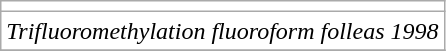<table align="center"  class="wikitable" style="background-color:white;">
<tr>
<td></td>
</tr>
<tr>
<td><em>Trifluoromethylation fluoroform folleas 1998</em></td>
</tr>
<tr>
</tr>
</table>
